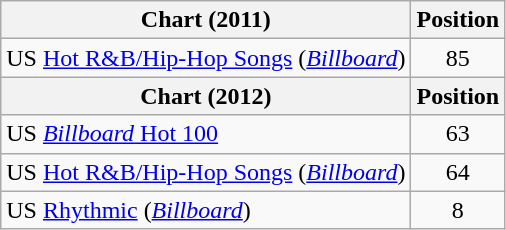<table class="wikitable">
<tr>
<th scope="col">Chart (2011)</th>
<th scope="col">Position</th>
</tr>
<tr>
<td>US <a href='#'>Hot R&B/Hip-Hop Songs</a> (<em><a href='#'>Billboard</a></em>)</td>
<td style="text-align:center;">85</td>
</tr>
<tr>
<th scope="col">Chart (2012)</th>
<th scope="col">Position</th>
</tr>
<tr>
<td>US <a href='#'><em>Billboard</em> Hot 100</a></td>
<td style="text-align:center;">63</td>
</tr>
<tr>
<td>US <a href='#'>Hot R&B/Hip-Hop Songs</a> (<em><a href='#'>Billboard</a></em>)</td>
<td style="text-align:center;">64</td>
</tr>
<tr>
<td>US <a href='#'>Rhythmic</a> (<em><a href='#'>Billboard</a></em>)</td>
<td style="text-align:center;">8</td>
</tr>
</table>
